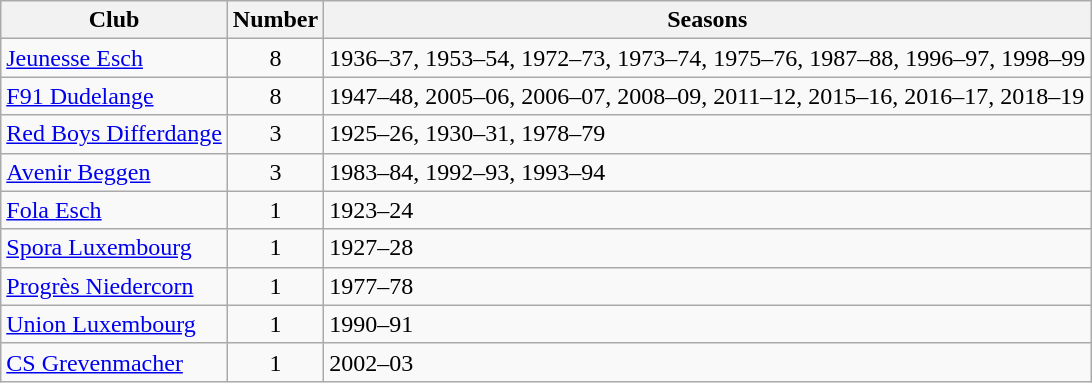<table class="wikitable sortable">
<tr>
<th>Club</th>
<th>Number</th>
<th>Seasons</th>
</tr>
<tr>
<td><a href='#'>Jeunesse Esch</a></td>
<td align=center>8</td>
<td>1936–37, 1953–54, 1972–73, 1973–74, 1975–76, 1987–88, 1996–97, 1998–99</td>
</tr>
<tr>
<td><a href='#'>F91 Dudelange</a></td>
<td align=center>8</td>
<td>1947–48, 2005–06, 2006–07, 2008–09, 2011–12, 2015–16, 2016–17, 2018–19</td>
</tr>
<tr>
<td><a href='#'>Red Boys Differdange</a></td>
<td align=center>3</td>
<td>1925–26, 1930–31, 1978–79</td>
</tr>
<tr>
<td><a href='#'>Avenir Beggen</a></td>
<td align=center>3</td>
<td>1983–84, 1992–93, 1993–94</td>
</tr>
<tr>
<td><a href='#'>Fola Esch</a></td>
<td align=center>1</td>
<td>1923–24</td>
</tr>
<tr>
<td><a href='#'>Spora Luxembourg</a></td>
<td align=center>1</td>
<td>1927–28</td>
</tr>
<tr>
<td><a href='#'>Progrès Niedercorn</a></td>
<td align=center>1</td>
<td>1977–78</td>
</tr>
<tr>
<td><a href='#'>Union Luxembourg</a></td>
<td align=center>1</td>
<td>1990–91</td>
</tr>
<tr>
<td><a href='#'>CS Grevenmacher</a></td>
<td align=center>1</td>
<td>2002–03</td>
</tr>
</table>
